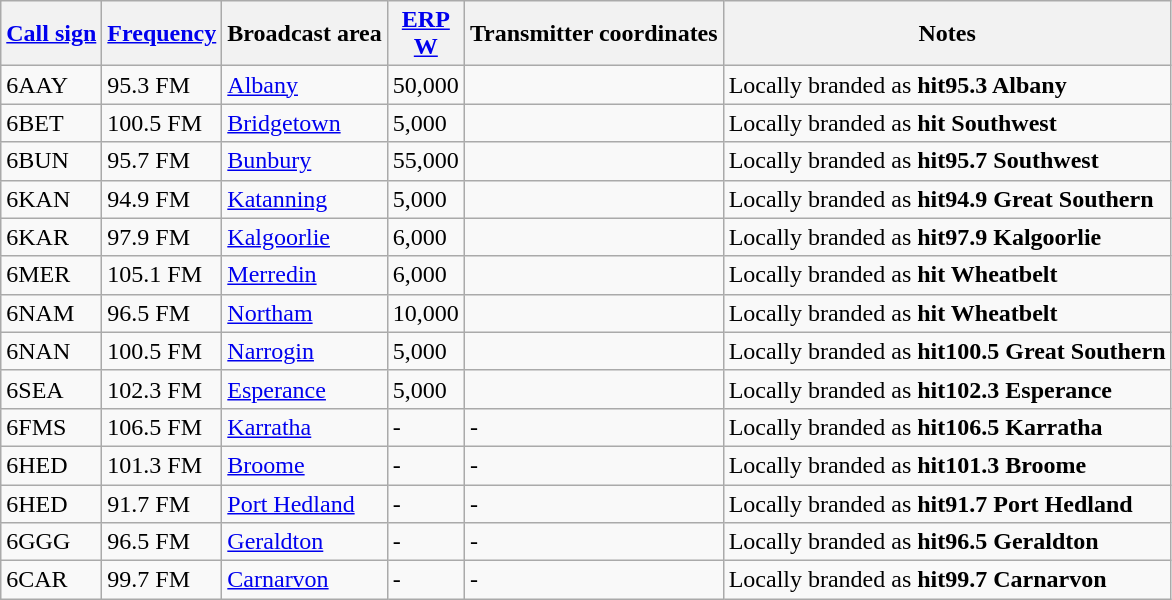<table class="wikitable sortable">
<tr>
<th><a href='#'>Call sign</a></th>
<th data-sort-type="number"><a href='#'>Frequency</a></th>
<th>Broadcast area</th>
<th data-sort-type="number"><a href='#'>ERP</a><br><a href='#'>W</a></th>
<th class="unsortable">Transmitter coordinates</th>
<th class="unsortable">Notes</th>
</tr>
<tr>
<td>6AAY</td>
<td>95.3 FM</td>
<td><a href='#'>Albany</a></td>
<td>50,000</td>
<td></td>
<td>Locally branded as <strong>hit95.3 Albany</strong></td>
</tr>
<tr>
<td>6BET</td>
<td>100.5 FM</td>
<td><a href='#'>Bridgetown</a></td>
<td>5,000</td>
<td></td>
<td>Locally branded as <strong>hit Southwest</strong></td>
</tr>
<tr>
<td>6BUN</td>
<td>95.7 FM</td>
<td><a href='#'>Bunbury</a></td>
<td>55,000</td>
<td></td>
<td>Locally branded as <strong>hit95.7 Southwest</strong></td>
</tr>
<tr>
<td>6KAN</td>
<td>94.9 FM</td>
<td><a href='#'>Katanning</a></td>
<td>5,000</td>
<td></td>
<td>Locally branded as <strong>hit94.9 Great Southern</strong></td>
</tr>
<tr>
<td>6KAR</td>
<td>97.9 FM</td>
<td><a href='#'>Kalgoorlie</a></td>
<td>6,000</td>
<td></td>
<td>Locally branded as <strong>hit97.9 Kalgoorlie</strong></td>
</tr>
<tr>
<td>6MER</td>
<td>105.1 FM</td>
<td><a href='#'>Merredin</a></td>
<td>6,000</td>
<td></td>
<td>Locally branded as <strong>hit Wheatbelt</strong></td>
</tr>
<tr>
<td>6NAM</td>
<td>96.5 FM</td>
<td><a href='#'>Northam</a></td>
<td>10,000</td>
<td></td>
<td>Locally branded as <strong>hit Wheatbelt</strong></td>
</tr>
<tr>
<td>6NAN</td>
<td>100.5 FM</td>
<td><a href='#'>Narrogin</a></td>
<td>5,000</td>
<td></td>
<td>Locally branded as <strong>hit100.5 Great Southern</strong></td>
</tr>
<tr>
<td>6SEA</td>
<td>102.3 FM</td>
<td><a href='#'>Esperance</a></td>
<td>5,000</td>
<td></td>
<td>Locally branded as <strong>hit102.3 Esperance</strong></td>
</tr>
<tr>
<td>6FMS</td>
<td>106.5 FM</td>
<td><a href='#'>Karratha</a></td>
<td>-</td>
<td>-</td>
<td>Locally branded as <strong>hit106.5 Karratha</strong></td>
</tr>
<tr>
<td>6HED</td>
<td>101.3 FM</td>
<td><a href='#'>Broome</a></td>
<td>-</td>
<td>-</td>
<td>Locally branded as <strong>hit101.3 Broome</strong></td>
</tr>
<tr>
<td>6HED</td>
<td>91.7 FM</td>
<td><a href='#'>Port Hedland</a></td>
<td>-</td>
<td>-</td>
<td>Locally branded as <strong>hit91.7 Port Hedland</strong></td>
</tr>
<tr>
<td>6GGG</td>
<td>96.5 FM</td>
<td><a href='#'>Geraldton</a></td>
<td>-</td>
<td>-</td>
<td>Locally branded as <strong>hit96.5 Geraldton</strong></td>
</tr>
<tr>
<td>6CAR</td>
<td>99.7 FM</td>
<td><a href='#'>Carnarvon</a></td>
<td>-</td>
<td>-</td>
<td>Locally branded as <strong>hit99.7 Carnarvon</strong></td>
</tr>
</table>
